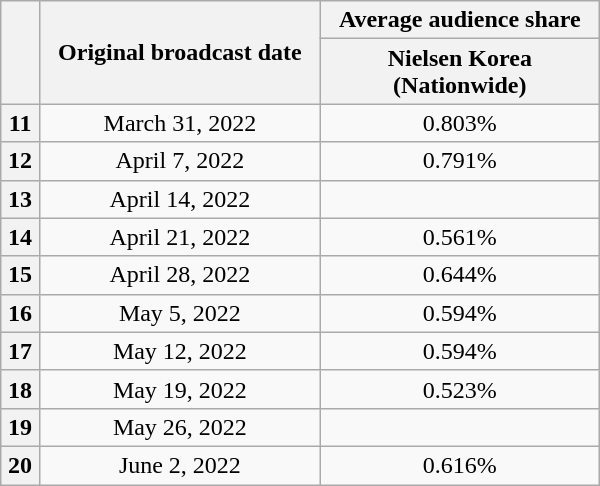<table class="wikitable" style="width:400px; text-align:center">
<tr>
<th scope="col" rowspan="2"></th>
<th scope="col" rowspan="2">Original broadcast date</th>
<th scope="col">Average audience share</th>
</tr>
<tr>
<th scope="col">Nielsen Korea<br>(Nationwide)</th>
</tr>
<tr>
<th scope="col">11</th>
<td>March 31, 2022</td>
<td>0.803% </td>
</tr>
<tr>
<th scope="col">12</th>
<td>April 7, 2022</td>
<td>0.791% </td>
</tr>
<tr>
<th scope="col">13</th>
<td>April 14, 2022</td>
<td> </td>
</tr>
<tr>
<th scope="col">14</th>
<td>April 21, 2022</td>
<td>0.561% </td>
</tr>
<tr>
<th scope="col">15</th>
<td>April 28, 2022</td>
<td>0.644% </td>
</tr>
<tr>
<th scope="col">16</th>
<td>May 5, 2022</td>
<td>0.594% </td>
</tr>
<tr>
<th scope="col">17</th>
<td>May 12, 2022</td>
<td>0.594% </td>
</tr>
<tr>
<th scope="col">18</th>
<td>May 19, 2022</td>
<td>0.523% </td>
</tr>
<tr>
<th scope="col">19</th>
<td>May 26, 2022</td>
<td> </td>
</tr>
<tr>
<th scope="col">20</th>
<td>June 2, 2022</td>
<td>0.616% </td>
</tr>
</table>
